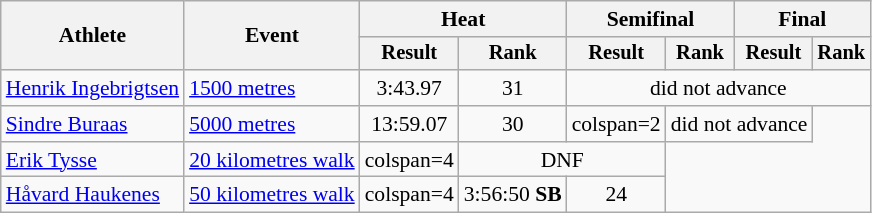<table class="wikitable" style="font-size:90%">
<tr>
<th rowspan="2">Athlete</th>
<th rowspan="2">Event</th>
<th colspan="2">Heat</th>
<th colspan="2">Semifinal</th>
<th colspan="2">Final</th>
</tr>
<tr style="font-size:95%">
<th>Result</th>
<th>Rank</th>
<th>Result</th>
<th>Rank</th>
<th>Result</th>
<th>Rank</th>
</tr>
<tr style=text-align:center>
<td style=text-align:left><a href='#'>Henrik Ingebrigtsen</a></td>
<td style=text-align:left><a href='#'>1500 metres</a></td>
<td>3:43.97</td>
<td>31</td>
<td colspan="4">did not advance</td>
</tr>
<tr style=text-align:center>
<td style=text-align:left><a href='#'>Sindre Buraas</a></td>
<td style=text-align:left><a href='#'>5000 metres</a></td>
<td>13:59.07</td>
<td>30</td>
<td>colspan=2 </td>
<td colspan="2">did not advance</td>
</tr>
<tr style=text-align:center>
<td style=text-align:left><a href='#'>Erik Tysse</a></td>
<td style=text-align:left><a href='#'>20 kilometres walk</a></td>
<td>colspan=4 </td>
<td colspan="2">DNF</td>
</tr>
<tr style=text-align:center>
<td style=text-align:left><a href='#'>Håvard Haukenes</a></td>
<td style=text-align:left><a href='#'>50 kilometres walk</a></td>
<td>colspan=4 </td>
<td>3:56:50 <strong>SB</strong></td>
<td>24</td>
</tr>
</table>
